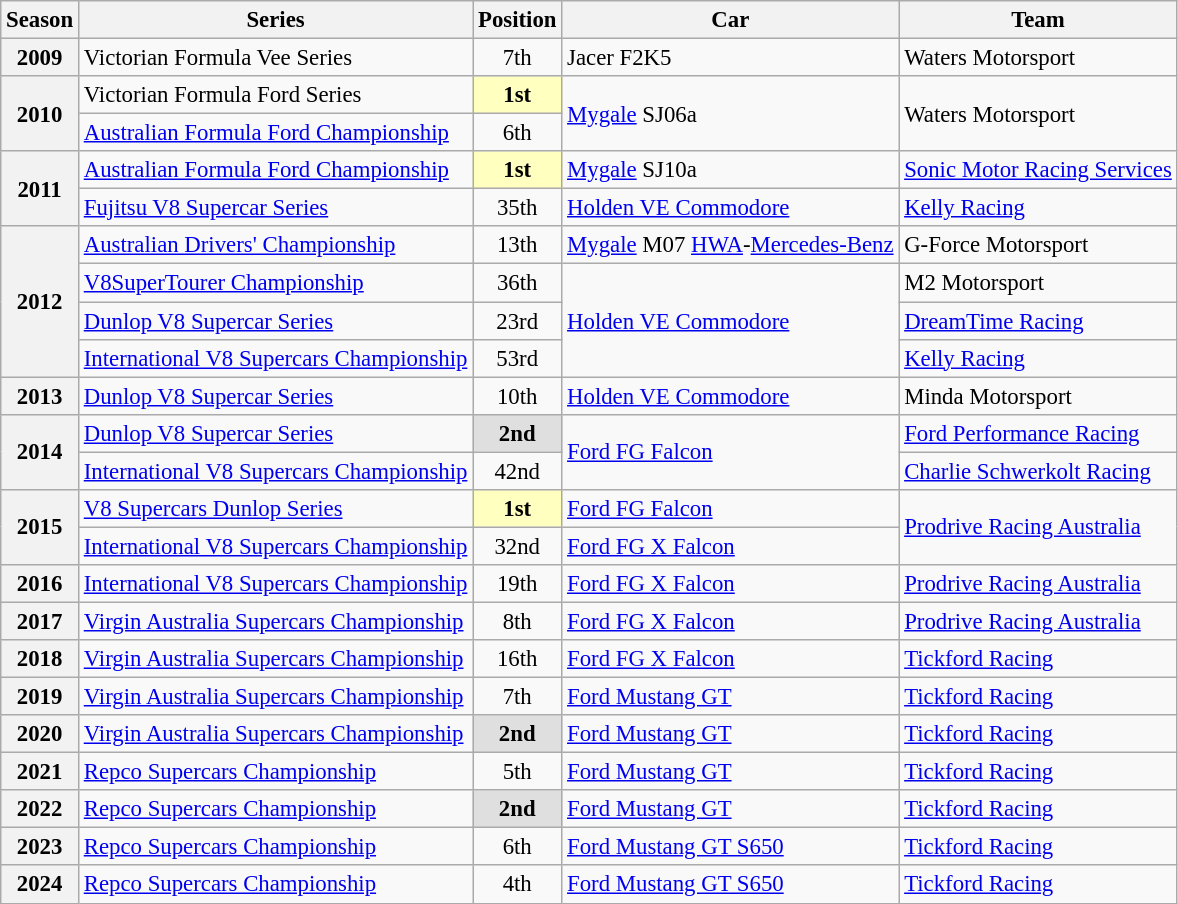<table class="wikitable" style="font-size: 95%;">
<tr>
<th>Season</th>
<th>Series</th>
<th>Position</th>
<th>Car</th>
<th>Team</th>
</tr>
<tr>
<th>2009</th>
<td>Victorian Formula Vee Series</td>
<td align=center>7th</td>
<td>Jacer F2K5</td>
<td>Waters Motorsport</td>
</tr>
<tr>
<th rowspan=2>2010</th>
<td>Victorian Formula Ford Series</td>
<td align=center style="background:#FFFFBF;"><strong>1st</strong></td>
<td rowspan=2><a href='#'>Mygale</a> SJ06a</td>
<td rowspan=2>Waters Motorsport</td>
</tr>
<tr>
<td><a href='#'>Australian Formula Ford Championship</a></td>
<td align=center>6th</td>
</tr>
<tr>
<th rowspan=2>2011</th>
<td><a href='#'>Australian Formula Ford Championship</a></td>
<td align=center style="background:#FFFFBF;"><strong>1st</strong></td>
<td><a href='#'>Mygale</a> SJ10a</td>
<td><a href='#'>Sonic Motor Racing Services</a></td>
</tr>
<tr>
<td><a href='#'>Fujitsu V8 Supercar Series</a></td>
<td align=center>35th</td>
<td><a href='#'>Holden VE Commodore</a></td>
<td><a href='#'>Kelly Racing</a></td>
</tr>
<tr>
<th rowspan=4>2012</th>
<td><a href='#'>Australian Drivers' Championship</a></td>
<td align=center>13th</td>
<td><a href='#'>Mygale</a> M07 <a href='#'>HWA</a>-<a href='#'>Mercedes-Benz</a></td>
<td>G-Force Motorsport</td>
</tr>
<tr>
<td><a href='#'>V8SuperTourer Championship</a></td>
<td align=center>36th</td>
<td rowspan=3><a href='#'>Holden VE Commodore</a></td>
<td>M2 Motorsport</td>
</tr>
<tr>
<td><a href='#'>Dunlop V8 Supercar Series</a></td>
<td align=center>23rd</td>
<td><a href='#'>DreamTime Racing</a></td>
</tr>
<tr>
<td><a href='#'>International V8 Supercars Championship</a></td>
<td align=center>53rd</td>
<td><a href='#'>Kelly Racing</a></td>
</tr>
<tr>
<th>2013</th>
<td><a href='#'>Dunlop V8 Supercar Series</a></td>
<td align=center>10th</td>
<td><a href='#'>Holden VE Commodore</a></td>
<td>Minda Motorsport</td>
</tr>
<tr>
<th rowspan=2>2014</th>
<td><a href='#'>Dunlop V8 Supercar Series</a></td>
<td align=center style="background:#DFDFDF;"><strong>2nd</strong></td>
<td rowspan=2><a href='#'>Ford FG Falcon</a></td>
<td><a href='#'>Ford Performance Racing</a></td>
</tr>
<tr>
<td><a href='#'>International V8 Supercars Championship</a></td>
<td align=center>42nd</td>
<td><a href='#'>Charlie Schwerkolt Racing</a></td>
</tr>
<tr>
<th rowspan=2>2015</th>
<td><a href='#'>V8 Supercars Dunlop Series</a></td>
<td align=center style="background:#FFFFBF;"><strong>1st</strong></td>
<td><a href='#'>Ford FG Falcon</a></td>
<td rowspan=2><a href='#'>Prodrive Racing Australia</a></td>
</tr>
<tr>
<td><a href='#'>International V8 Supercars Championship</a></td>
<td align=center>32nd</td>
<td><a href='#'>Ford FG X Falcon</a></td>
</tr>
<tr>
<th>2016</th>
<td><a href='#'>International V8 Supercars Championship</a></td>
<td align=center>19th</td>
<td><a href='#'>Ford FG X Falcon</a></td>
<td><a href='#'>Prodrive Racing Australia</a></td>
</tr>
<tr>
<th>2017</th>
<td><a href='#'>Virgin Australia Supercars Championship</a></td>
<td align=center>8th</td>
<td><a href='#'>Ford FG X Falcon</a></td>
<td><a href='#'>Prodrive Racing Australia</a></td>
</tr>
<tr>
<th>2018</th>
<td><a href='#'>Virgin Australia Supercars Championship</a></td>
<td align=center>16th</td>
<td><a href='#'>Ford FG X Falcon</a></td>
<td><a href='#'>Tickford Racing</a></td>
</tr>
<tr>
<th>2019</th>
<td><a href='#'>Virgin Australia Supercars Championship</a></td>
<td align=center>7th</td>
<td><a href='#'>Ford Mustang GT</a></td>
<td><a href='#'>Tickford Racing</a></td>
</tr>
<tr>
<th>2020</th>
<td><a href='#'>Virgin Australia Supercars Championship</a></td>
<td align=center style="background:#DFDFDF;"><strong>2nd</strong></td>
<td><a href='#'>Ford Mustang GT</a></td>
<td><a href='#'>Tickford Racing</a></td>
</tr>
<tr>
<th>2021</th>
<td><a href='#'>Repco Supercars Championship</a></td>
<td align=center>5th</td>
<td><a href='#'>Ford Mustang GT</a></td>
<td><a href='#'>Tickford Racing</a></td>
</tr>
<tr>
<th>2022</th>
<td><a href='#'>Repco Supercars Championship</a></td>
<td align=center style="background:#DFDFDF;"><strong>2nd</strong></td>
<td><a href='#'>Ford Mustang GT</a></td>
<td><a href='#'>Tickford Racing</a></td>
</tr>
<tr>
<th>2023</th>
<td><a href='#'>Repco Supercars Championship</a></td>
<td align=center>6th</td>
<td><a href='#'>Ford Mustang GT S650</a></td>
<td><a href='#'>Tickford Racing</a></td>
</tr>
<tr>
<th>2024</th>
<td><a href='#'>Repco Supercars Championship</a></td>
<td align=center>4th</td>
<td><a href='#'>Ford Mustang GT S650</a></td>
<td><a href='#'>Tickford Racing</a></td>
</tr>
</table>
